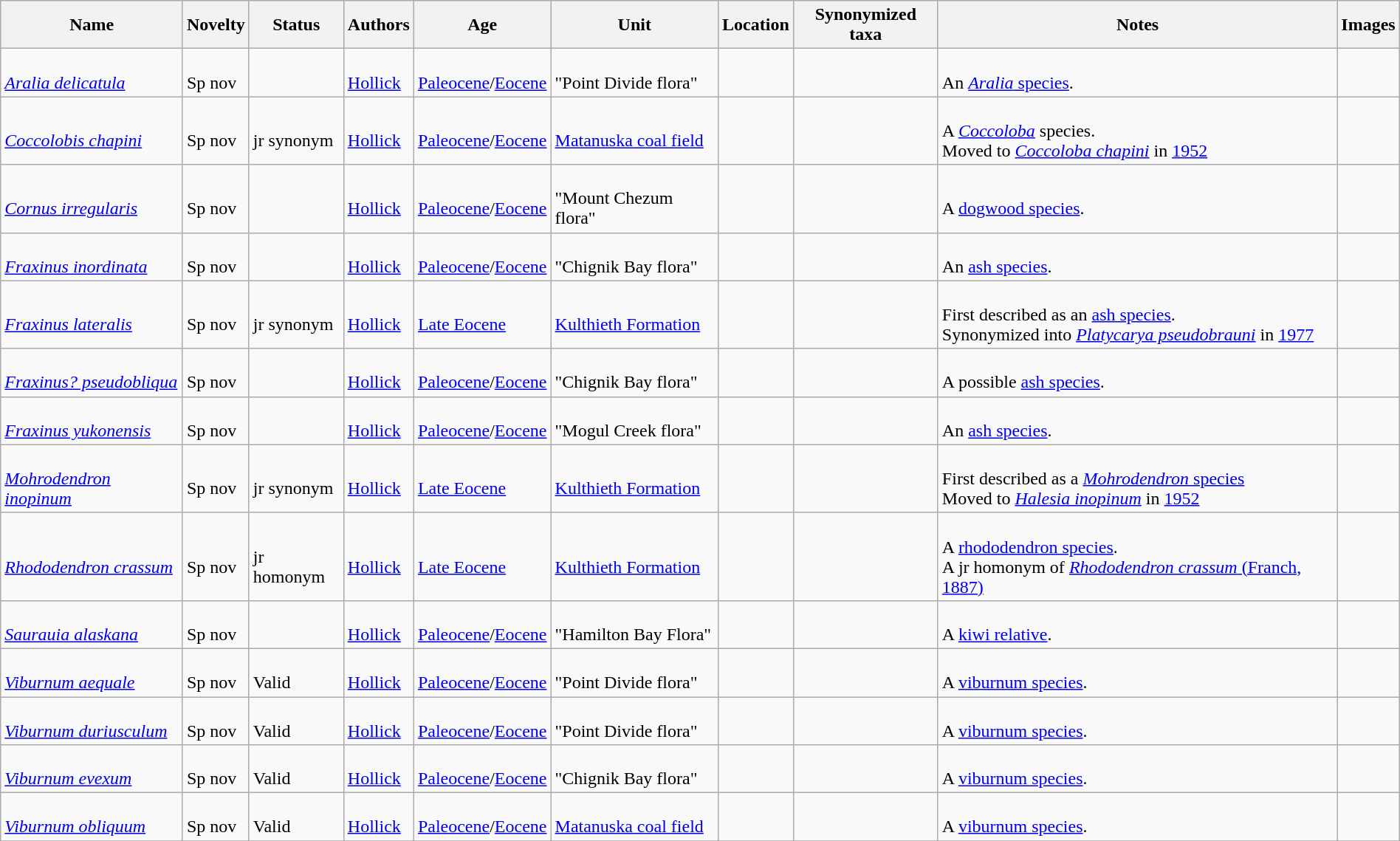<table class="wikitable sortable" align="center" width="100%">
<tr>
<th>Name</th>
<th>Novelty</th>
<th>Status</th>
<th>Authors</th>
<th>Age</th>
<th>Unit</th>
<th>Location</th>
<th>Synonymized taxa</th>
<th>Notes</th>
<th>Images</th>
</tr>
<tr>
<td><br><em><a href='#'>Aralia delicatula</a></em></td>
<td><br>Sp nov</td>
<td></td>
<td><br><a href='#'>Hollick</a></td>
<td><br><a href='#'>Paleocene</a>/<a href='#'>Eocene</a></td>
<td><br>"Point Divide flora"</td>
<td><br><br></td>
<td></td>
<td><br>An <a href='#'><em>Aralia</em> species</a>.</td>
<td></td>
</tr>
<tr>
<td><br><em><a href='#'>Coccolobis chapini</a></em></td>
<td><br>Sp nov</td>
<td><br>jr synonym</td>
<td><br><a href='#'>Hollick</a></td>
<td><br><a href='#'>Paleocene</a>/<a href='#'>Eocene</a></td>
<td><br><a href='#'>Matanuska coal field</a></td>
<td><br><br></td>
<td></td>
<td><br>A <em><a href='#'>Coccoloba</a></em> species.<br> Moved to <em><a href='#'>Coccoloba chapini</a></em> in <a href='#'>1952</a></td>
<td></td>
</tr>
<tr>
<td><br><em><a href='#'>Cornus irregularis</a></em></td>
<td><br>Sp nov</td>
<td></td>
<td><br><a href='#'>Hollick</a></td>
<td><br><a href='#'>Paleocene</a>/<a href='#'>Eocene</a></td>
<td><br>"Mount Chezum flora"</td>
<td><br><br></td>
<td></td>
<td><br>A <a href='#'>dogwood species</a>.</td>
<td></td>
</tr>
<tr>
<td><br><em><a href='#'>Fraxinus inordinata</a></em></td>
<td><br>Sp nov</td>
<td></td>
<td><br><a href='#'>Hollick</a></td>
<td><br><a href='#'>Paleocene</a>/<a href='#'>Eocene</a></td>
<td><br>"Chignik Bay flora"</td>
<td><br><br></td>
<td></td>
<td><br>An <a href='#'>ash species</a>.</td>
<td></td>
</tr>
<tr>
<td><br><em><a href='#'>Fraxinus lateralis</a></em></td>
<td><br>Sp nov</td>
<td><br>jr synonym</td>
<td><br><a href='#'>Hollick</a></td>
<td><br><a href='#'>Late Eocene</a></td>
<td><br><a href='#'>Kulthieth Formation</a></td>
<td><br><br></td>
<td></td>
<td><br>First described as an <a href='#'>ash species</a>.<br> Synonymized into <em><a href='#'>Platycarya pseudobrauni</a></em> in <a href='#'>1977</a></td>
<td></td>
</tr>
<tr>
<td><br><em><a href='#'>Fraxinus? pseudobliqua</a></em></td>
<td><br>Sp nov</td>
<td></td>
<td><br><a href='#'>Hollick</a></td>
<td><br><a href='#'>Paleocene</a>/<a href='#'>Eocene</a></td>
<td><br>"Chignik Bay flora"</td>
<td><br><br></td>
<td></td>
<td><br>A possible <a href='#'>ash species</a>.</td>
<td></td>
</tr>
<tr>
<td><br><em><a href='#'>Fraxinus yukonensis</a></em></td>
<td><br>Sp nov</td>
<td></td>
<td><br><a href='#'>Hollick</a></td>
<td><br><a href='#'>Paleocene</a>/<a href='#'>Eocene</a></td>
<td><br>"Mogul Creek flora"</td>
<td><br><br></td>
<td></td>
<td><br>An <a href='#'>ash species</a>.</td>
<td></td>
</tr>
<tr>
<td><br><em><a href='#'>Mohrodendron inopinum</a></em></td>
<td><br>Sp nov</td>
<td><br>jr synonym</td>
<td><br><a href='#'>Hollick</a></td>
<td><br><a href='#'>Late Eocene</a></td>
<td><br><a href='#'>Kulthieth Formation</a></td>
<td><br><br></td>
<td></td>
<td><br>First described as a <a href='#'><em>Mohrodendron</em> species</a><br> Moved to <em><a href='#'>Halesia inopinum</a></em> in <a href='#'>1952</a></td>
<td></td>
</tr>
<tr>
<td><br><em><a href='#'>Rhododendron crassum</a></em></td>
<td><br>Sp nov</td>
<td><br>jr homonym</td>
<td><br><a href='#'>Hollick</a></td>
<td><br><a href='#'>Late Eocene</a></td>
<td><br><a href='#'>Kulthieth Formation</a></td>
<td><br><br></td>
<td></td>
<td><br>A <a href='#'>rhododendron species</a>.<br> A jr homonym of <a href='#'><em>Rhododendron crassum</em> (Franch, 1887)</a></td>
<td></td>
</tr>
<tr>
<td><br><em><a href='#'>Saurauia alaskana</a></em></td>
<td><br>Sp nov</td>
<td></td>
<td><br><a href='#'>Hollick</a></td>
<td><br><a href='#'>Paleocene</a>/<a href='#'>Eocene</a></td>
<td><br>"Hamilton Bay Flora"</td>
<td><br><br></td>
<td></td>
<td><br>A <a href='#'>kiwi relative</a>.</td>
<td></td>
</tr>
<tr>
<td><br><em><a href='#'>Viburnum aequale</a></em></td>
<td><br>Sp nov</td>
<td><br>Valid</td>
<td><br><a href='#'>Hollick</a></td>
<td><br><a href='#'>Paleocene</a>/<a href='#'>Eocene</a></td>
<td><br>"Point Divide flora"</td>
<td><br><br></td>
<td></td>
<td><br>A <a href='#'>viburnum species</a>.</td>
<td></td>
</tr>
<tr>
<td><br><em><a href='#'>Viburnum duriusculum</a></em></td>
<td><br>Sp nov</td>
<td><br>Valid</td>
<td><br><a href='#'>Hollick</a></td>
<td><br><a href='#'>Paleocene</a>/<a href='#'>Eocene</a></td>
<td><br>"Point Divide flora"</td>
<td><br><br></td>
<td></td>
<td><br>A <a href='#'>viburnum species</a>.</td>
<td></td>
</tr>
<tr>
<td><br><em><a href='#'>Viburnum evexum</a></em></td>
<td><br>Sp nov</td>
<td><br>Valid</td>
<td><br><a href='#'>Hollick</a></td>
<td><br><a href='#'>Paleocene</a>/<a href='#'>Eocene</a></td>
<td><br>"Chignik Bay flora"</td>
<td><br><br></td>
<td></td>
<td><br>A <a href='#'>viburnum species</a>.</td>
<td></td>
</tr>
<tr>
<td><br><em><a href='#'>Viburnum obliquum</a></em></td>
<td><br>Sp nov</td>
<td><br>Valid</td>
<td><br><a href='#'>Hollick</a></td>
<td><br><a href='#'>Paleocene</a>/<a href='#'>Eocene</a></td>
<td><br><a href='#'>Matanuska coal field</a></td>
<td><br><br></td>
<td></td>
<td><br>A <a href='#'>viburnum species</a>.</td>
<td></td>
</tr>
<tr>
</tr>
</table>
